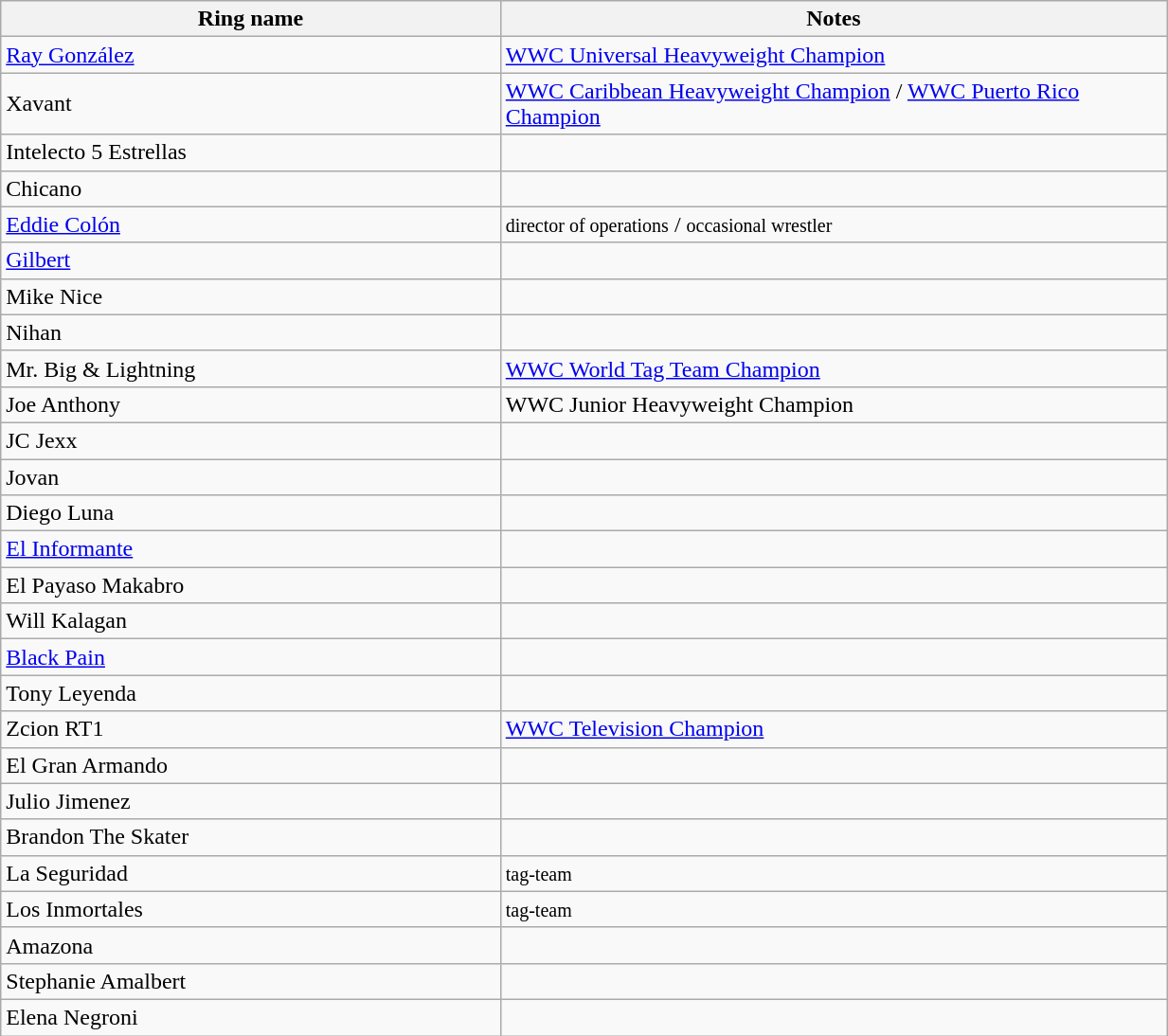<table class="wikitable sortable" align="left center" width="65%">
<tr>
<th width="15%">Ring name</th>
<th width="20%">Notes</th>
</tr>
<tr>
<td><a href='#'>Ray González</a></td>
<td><a href='#'>WWC Universal Heavyweight Champion</a></td>
</tr>
<tr>
<td>Xavant</td>
<td><a href='#'>WWC Caribbean Heavyweight Champion</a> / <a href='#'>WWC Puerto Rico Champion</a></td>
</tr>
<tr>
<td>Intelecto 5 Estrellas</td>
<td></td>
</tr>
<tr>
<td>Chicano</td>
<td></td>
</tr>
<tr>
<td><a href='#'>Eddie Colón</a></td>
<td><small>director of operations</small> / <small>occasional wrestler</small></td>
</tr>
<tr>
<td><a href='#'>Gilbert</a></td>
<td></td>
</tr>
<tr>
<td>Mike Nice</td>
<td></td>
</tr>
<tr>
<td>Nihan</td>
<td></td>
</tr>
<tr>
<td>Mr. Big & Lightning</td>
<td><a href='#'>WWC World Tag Team Champion</a></td>
</tr>
<tr>
<td>Joe Anthony</td>
<td>WWC Junior Heavyweight Champion</td>
</tr>
<tr>
<td>JC Jexx</td>
<td></td>
</tr>
<tr>
<td>Jovan</td>
<td></td>
</tr>
<tr>
<td>Diego Luna</td>
<td></td>
</tr>
<tr>
<td><a href='#'>El Informante</a></td>
<td></td>
</tr>
<tr>
<td>El Payaso Makabro</td>
<td></td>
</tr>
<tr>
<td>Will Kalagan</td>
<td></td>
</tr>
<tr>
<td><a href='#'>Black Pain</a></td>
<td></td>
</tr>
<tr>
<td>Tony Leyenda</td>
<td></td>
</tr>
<tr>
<td>Zcion RT1</td>
<td><a href='#'>WWC Television Champion</a></td>
</tr>
<tr>
<td>El Gran Armando</td>
<td></td>
</tr>
<tr>
<td>Julio Jimenez</td>
<td></td>
</tr>
<tr>
<td>Brandon The Skater</td>
<td></td>
</tr>
<tr>
<td>La Seguridad</td>
<td><small>tag-team</small></td>
</tr>
<tr>
<td>Los Inmortales</td>
<td><small>tag-team</small></td>
</tr>
<tr>
<td>Amazona</td>
<td></td>
</tr>
<tr>
<td>Stephanie Amalbert</td>
<td></td>
</tr>
<tr>
<td>Elena Negroni</td>
<td></td>
</tr>
</table>
